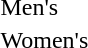<table>
<tr valign="top">
<td>Men's<br></td>
<td></td>
<td></td>
<td></td>
</tr>
<tr>
<td>Women's<br></td>
<td></td>
<td></td>
<td></td>
</tr>
</table>
